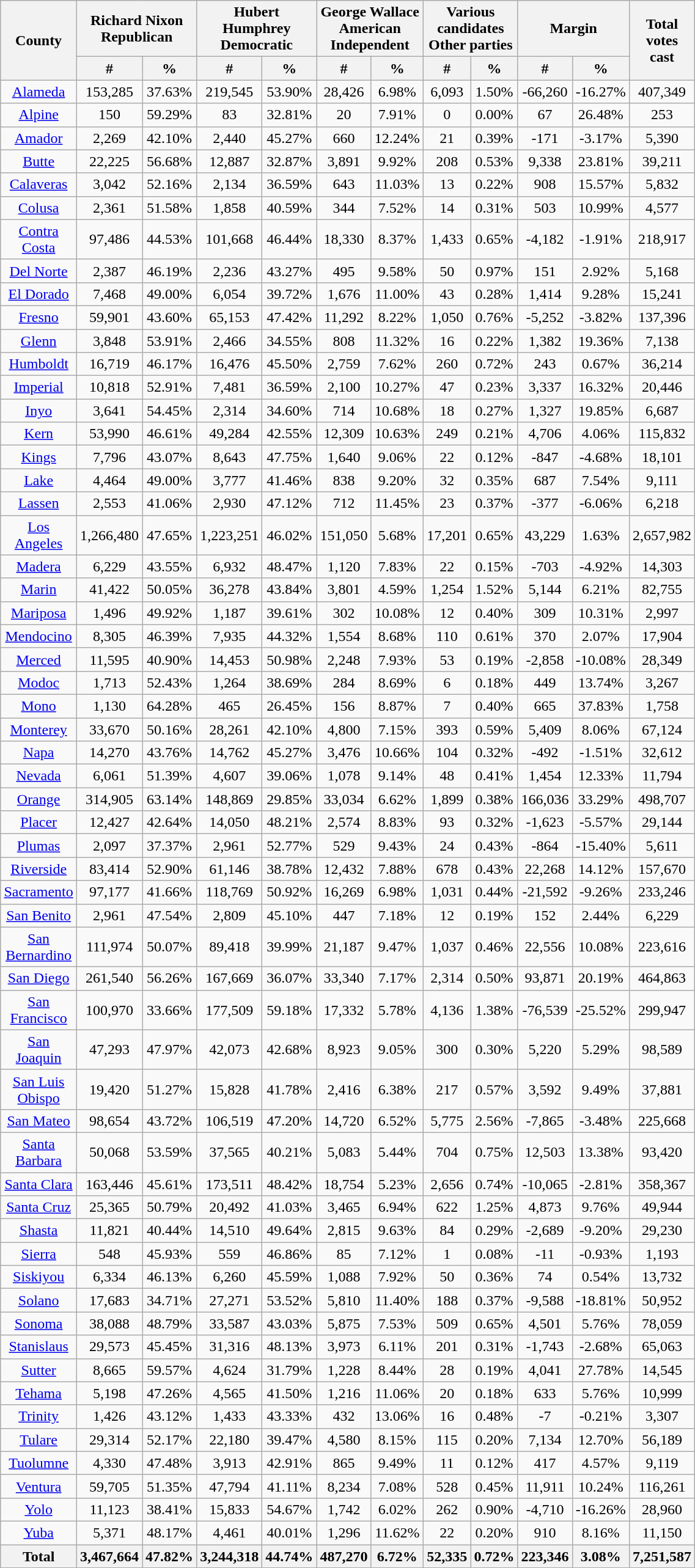<table width="60%"  class="wikitable sortable" style="text-align:center">
<tr>
<th style="text-align:center;" rowspan="2">County</th>
<th style="text-align:center;" colspan="2">Richard Nixon<br>Republican</th>
<th style="text-align:center;" colspan="2">Hubert Humphrey<br>Democratic</th>
<th style="text-align:center;" colspan="2">George Wallace<br>American Independent</th>
<th style="text-align:center;" colspan="2">Various candidates<br>Other parties</th>
<th style="text-align:center;" colspan="2">Margin</th>
<th style="text-align:center;" rowspan="2">Total votes cast</th>
</tr>
<tr>
<th style="text-align:center;" data-sort-type="number">#</th>
<th style="text-align:center;" data-sort-type="number">%</th>
<th style="text-align:center;" data-sort-type="number">#</th>
<th style="text-align:center;" data-sort-type="number">%</th>
<th style="text-align:center;" data-sort-type="number">#</th>
<th style="text-align:center;" data-sort-type="number">%</th>
<th style="text-align:center;" data-sort-type="number">#</th>
<th style="text-align:center;" data-sort-type="number">%</th>
<th style="text-align:center;" data-sort-type="number">#</th>
<th style="text-align:center;" data-sort-type="number">%</th>
</tr>
<tr style="text-align:center;">
<td><a href='#'>Alameda</a></td>
<td>153,285</td>
<td>37.63%</td>
<td>219,545</td>
<td>53.90%</td>
<td>28,426</td>
<td>6.98%</td>
<td>6,093</td>
<td>1.50%</td>
<td>-66,260</td>
<td>-16.27%</td>
<td>407,349</td>
</tr>
<tr style="text-align:center;">
<td><a href='#'>Alpine</a></td>
<td>150</td>
<td>59.29%</td>
<td>83</td>
<td>32.81%</td>
<td>20</td>
<td>7.91%</td>
<td>0</td>
<td>0.00%</td>
<td>67</td>
<td>26.48%</td>
<td>253</td>
</tr>
<tr style="text-align:center;">
<td><a href='#'>Amador</a></td>
<td>2,269</td>
<td>42.10%</td>
<td>2,440</td>
<td>45.27%</td>
<td>660</td>
<td>12.24%</td>
<td>21</td>
<td>0.39%</td>
<td>-171</td>
<td>-3.17%</td>
<td>5,390</td>
</tr>
<tr style="text-align:center;">
<td><a href='#'>Butte</a></td>
<td>22,225</td>
<td>56.68%</td>
<td>12,887</td>
<td>32.87%</td>
<td>3,891</td>
<td>9.92%</td>
<td>208</td>
<td>0.53%</td>
<td>9,338</td>
<td>23.81%</td>
<td>39,211</td>
</tr>
<tr style="text-align:center;">
<td><a href='#'>Calaveras</a></td>
<td>3,042</td>
<td>52.16%</td>
<td>2,134</td>
<td>36.59%</td>
<td>643</td>
<td>11.03%</td>
<td>13</td>
<td>0.22%</td>
<td>908</td>
<td>15.57%</td>
<td>5,832</td>
</tr>
<tr style="text-align:center;">
<td><a href='#'>Colusa</a></td>
<td>2,361</td>
<td>51.58%</td>
<td>1,858</td>
<td>40.59%</td>
<td>344</td>
<td>7.52%</td>
<td>14</td>
<td>0.31%</td>
<td>503</td>
<td>10.99%</td>
<td>4,577</td>
</tr>
<tr style="text-align:center;">
<td><a href='#'>Contra Costa</a></td>
<td>97,486</td>
<td>44.53%</td>
<td>101,668</td>
<td>46.44%</td>
<td>18,330</td>
<td>8.37%</td>
<td>1,433</td>
<td>0.65%</td>
<td>-4,182</td>
<td>-1.91%</td>
<td>218,917</td>
</tr>
<tr style="text-align:center;">
<td><a href='#'>Del Norte</a></td>
<td>2,387</td>
<td>46.19%</td>
<td>2,236</td>
<td>43.27%</td>
<td>495</td>
<td>9.58%</td>
<td>50</td>
<td>0.97%</td>
<td>151</td>
<td>2.92%</td>
<td>5,168</td>
</tr>
<tr style="text-align:center;">
<td><a href='#'>El Dorado</a></td>
<td>7,468</td>
<td>49.00%</td>
<td>6,054</td>
<td>39.72%</td>
<td>1,676</td>
<td>11.00%</td>
<td>43</td>
<td>0.28%</td>
<td>1,414</td>
<td>9.28%</td>
<td>15,241</td>
</tr>
<tr style="text-align:center;">
<td><a href='#'>Fresno</a></td>
<td>59,901</td>
<td>43.60%</td>
<td>65,153</td>
<td>47.42%</td>
<td>11,292</td>
<td>8.22%</td>
<td>1,050</td>
<td>0.76%</td>
<td>-5,252</td>
<td>-3.82%</td>
<td>137,396</td>
</tr>
<tr style="text-align:center;">
<td><a href='#'>Glenn</a></td>
<td>3,848</td>
<td>53.91%</td>
<td>2,466</td>
<td>34.55%</td>
<td>808</td>
<td>11.32%</td>
<td>16</td>
<td>0.22%</td>
<td>1,382</td>
<td>19.36%</td>
<td>7,138</td>
</tr>
<tr style="text-align:center;">
<td><a href='#'>Humboldt</a></td>
<td>16,719</td>
<td>46.17%</td>
<td>16,476</td>
<td>45.50%</td>
<td>2,759</td>
<td>7.62%</td>
<td>260</td>
<td>0.72%</td>
<td>243</td>
<td>0.67%</td>
<td>36,214</td>
</tr>
<tr style="text-align:center;">
<td><a href='#'>Imperial</a></td>
<td>10,818</td>
<td>52.91%</td>
<td>7,481</td>
<td>36.59%</td>
<td>2,100</td>
<td>10.27%</td>
<td>47</td>
<td>0.23%</td>
<td>3,337</td>
<td>16.32%</td>
<td>20,446</td>
</tr>
<tr style="text-align:center;">
<td><a href='#'>Inyo</a></td>
<td>3,641</td>
<td>54.45%</td>
<td>2,314</td>
<td>34.60%</td>
<td>714</td>
<td>10.68%</td>
<td>18</td>
<td>0.27%</td>
<td>1,327</td>
<td>19.85%</td>
<td>6,687</td>
</tr>
<tr style="text-align:center;">
<td><a href='#'>Kern</a></td>
<td>53,990</td>
<td>46.61%</td>
<td>49,284</td>
<td>42.55%</td>
<td>12,309</td>
<td>10.63%</td>
<td>249</td>
<td>0.21%</td>
<td>4,706</td>
<td>4.06%</td>
<td>115,832</td>
</tr>
<tr style="text-align:center;">
<td><a href='#'>Kings</a></td>
<td>7,796</td>
<td>43.07%</td>
<td>8,643</td>
<td>47.75%</td>
<td>1,640</td>
<td>9.06%</td>
<td>22</td>
<td>0.12%</td>
<td>-847</td>
<td>-4.68%</td>
<td>18,101</td>
</tr>
<tr style="text-align:center;">
<td><a href='#'>Lake</a></td>
<td>4,464</td>
<td>49.00%</td>
<td>3,777</td>
<td>41.46%</td>
<td>838</td>
<td>9.20%</td>
<td>32</td>
<td>0.35%</td>
<td>687</td>
<td>7.54%</td>
<td>9,111</td>
</tr>
<tr style="text-align:center;">
<td><a href='#'>Lassen</a></td>
<td>2,553</td>
<td>41.06%</td>
<td>2,930</td>
<td>47.12%</td>
<td>712</td>
<td>11.45%</td>
<td>23</td>
<td>0.37%</td>
<td>-377</td>
<td>-6.06%</td>
<td>6,218</td>
</tr>
<tr style="text-align:center;">
<td><a href='#'>Los Angeles</a></td>
<td>1,266,480</td>
<td>47.65%</td>
<td>1,223,251</td>
<td>46.02%</td>
<td>151,050</td>
<td>5.68%</td>
<td>17,201</td>
<td>0.65%</td>
<td>43,229</td>
<td>1.63%</td>
<td>2,657,982</td>
</tr>
<tr style="text-align:center;">
<td><a href='#'>Madera</a></td>
<td>6,229</td>
<td>43.55%</td>
<td>6,932</td>
<td>48.47%</td>
<td>1,120</td>
<td>7.83%</td>
<td>22</td>
<td>0.15%</td>
<td>-703</td>
<td>-4.92%</td>
<td>14,303</td>
</tr>
<tr style="text-align:center;">
<td><a href='#'>Marin</a></td>
<td>41,422</td>
<td>50.05%</td>
<td>36,278</td>
<td>43.84%</td>
<td>3,801</td>
<td>4.59%</td>
<td>1,254</td>
<td>1.52%</td>
<td>5,144</td>
<td>6.21%</td>
<td>82,755</td>
</tr>
<tr style="text-align:center;">
<td><a href='#'>Mariposa</a></td>
<td>1,496</td>
<td>49.92%</td>
<td>1,187</td>
<td>39.61%</td>
<td>302</td>
<td>10.08%</td>
<td>12</td>
<td>0.40%</td>
<td>309</td>
<td>10.31%</td>
<td>2,997</td>
</tr>
<tr style="text-align:center;">
<td><a href='#'>Mendocino</a></td>
<td>8,305</td>
<td>46.39%</td>
<td>7,935</td>
<td>44.32%</td>
<td>1,554</td>
<td>8.68%</td>
<td>110</td>
<td>0.61%</td>
<td>370</td>
<td>2.07%</td>
<td>17,904</td>
</tr>
<tr style="text-align:center;">
<td><a href='#'>Merced</a></td>
<td>11,595</td>
<td>40.90%</td>
<td>14,453</td>
<td>50.98%</td>
<td>2,248</td>
<td>7.93%</td>
<td>53</td>
<td>0.19%</td>
<td>-2,858</td>
<td>-10.08%</td>
<td>28,349</td>
</tr>
<tr style="text-align:center;">
<td><a href='#'>Modoc</a></td>
<td>1,713</td>
<td>52.43%</td>
<td>1,264</td>
<td>38.69%</td>
<td>284</td>
<td>8.69%</td>
<td>6</td>
<td>0.18%</td>
<td>449</td>
<td>13.74%</td>
<td>3,267</td>
</tr>
<tr style="text-align:center;">
<td><a href='#'>Mono</a></td>
<td>1,130</td>
<td>64.28%</td>
<td>465</td>
<td>26.45%</td>
<td>156</td>
<td>8.87%</td>
<td>7</td>
<td>0.40%</td>
<td>665</td>
<td>37.83%</td>
<td>1,758</td>
</tr>
<tr style="text-align:center;">
<td><a href='#'>Monterey</a></td>
<td>33,670</td>
<td>50.16%</td>
<td>28,261</td>
<td>42.10%</td>
<td>4,800</td>
<td>7.15%</td>
<td>393</td>
<td>0.59%</td>
<td>5,409</td>
<td>8.06%</td>
<td>67,124</td>
</tr>
<tr style="text-align:center;">
<td><a href='#'>Napa</a></td>
<td>14,270</td>
<td>43.76%</td>
<td>14,762</td>
<td>45.27%</td>
<td>3,476</td>
<td>10.66%</td>
<td>104</td>
<td>0.32%</td>
<td>-492</td>
<td>-1.51%</td>
<td>32,612</td>
</tr>
<tr style="text-align:center;">
<td><a href='#'>Nevada</a></td>
<td>6,061</td>
<td>51.39%</td>
<td>4,607</td>
<td>39.06%</td>
<td>1,078</td>
<td>9.14%</td>
<td>48</td>
<td>0.41%</td>
<td>1,454</td>
<td>12.33%</td>
<td>11,794</td>
</tr>
<tr style="text-align:center;">
<td><a href='#'>Orange</a></td>
<td>314,905</td>
<td>63.14%</td>
<td>148,869</td>
<td>29.85%</td>
<td>33,034</td>
<td>6.62%</td>
<td>1,899</td>
<td>0.38%</td>
<td>166,036</td>
<td>33.29%</td>
<td>498,707</td>
</tr>
<tr style="text-align:center;">
<td><a href='#'>Placer</a></td>
<td>12,427</td>
<td>42.64%</td>
<td>14,050</td>
<td>48.21%</td>
<td>2,574</td>
<td>8.83%</td>
<td>93</td>
<td>0.32%</td>
<td>-1,623</td>
<td>-5.57%</td>
<td>29,144</td>
</tr>
<tr style="text-align:center;">
<td><a href='#'>Plumas</a></td>
<td>2,097</td>
<td>37.37%</td>
<td>2,961</td>
<td>52.77%</td>
<td>529</td>
<td>9.43%</td>
<td>24</td>
<td>0.43%</td>
<td>-864</td>
<td>-15.40%</td>
<td>5,611</td>
</tr>
<tr style="text-align:center;">
<td><a href='#'>Riverside</a></td>
<td>83,414</td>
<td>52.90%</td>
<td>61,146</td>
<td>38.78%</td>
<td>12,432</td>
<td>7.88%</td>
<td>678</td>
<td>0.43%</td>
<td>22,268</td>
<td>14.12%</td>
<td>157,670</td>
</tr>
<tr style="text-align:center;">
<td><a href='#'>Sacramento</a></td>
<td>97,177</td>
<td>41.66%</td>
<td>118,769</td>
<td>50.92%</td>
<td>16,269</td>
<td>6.98%</td>
<td>1,031</td>
<td>0.44%</td>
<td>-21,592</td>
<td>-9.26%</td>
<td>233,246</td>
</tr>
<tr style="text-align:center;">
<td><a href='#'>San Benito</a></td>
<td>2,961</td>
<td>47.54%</td>
<td>2,809</td>
<td>45.10%</td>
<td>447</td>
<td>7.18%</td>
<td>12</td>
<td>0.19%</td>
<td>152</td>
<td>2.44%</td>
<td>6,229</td>
</tr>
<tr style="text-align:center;">
<td><a href='#'>San Bernardino</a></td>
<td>111,974</td>
<td>50.07%</td>
<td>89,418</td>
<td>39.99%</td>
<td>21,187</td>
<td>9.47%</td>
<td>1,037</td>
<td>0.46%</td>
<td>22,556</td>
<td>10.08%</td>
<td>223,616</td>
</tr>
<tr style="text-align:center;">
<td><a href='#'>San Diego</a></td>
<td>261,540</td>
<td>56.26%</td>
<td>167,669</td>
<td>36.07%</td>
<td>33,340</td>
<td>7.17%</td>
<td>2,314</td>
<td>0.50%</td>
<td>93,871</td>
<td>20.19%</td>
<td>464,863</td>
</tr>
<tr style="text-align:center;">
<td><a href='#'>San Francisco</a></td>
<td>100,970</td>
<td>33.66%</td>
<td>177,509</td>
<td>59.18%</td>
<td>17,332</td>
<td>5.78%</td>
<td>4,136</td>
<td>1.38%</td>
<td>-76,539</td>
<td>-25.52%</td>
<td>299,947</td>
</tr>
<tr style="text-align:center;">
<td><a href='#'>San Joaquin</a></td>
<td>47,293</td>
<td>47.97%</td>
<td>42,073</td>
<td>42.68%</td>
<td>8,923</td>
<td>9.05%</td>
<td>300</td>
<td>0.30%</td>
<td>5,220</td>
<td>5.29%</td>
<td>98,589</td>
</tr>
<tr style="text-align:center;">
<td><a href='#'>San Luis Obispo</a></td>
<td>19,420</td>
<td>51.27%</td>
<td>15,828</td>
<td>41.78%</td>
<td>2,416</td>
<td>6.38%</td>
<td>217</td>
<td>0.57%</td>
<td>3,592</td>
<td>9.49%</td>
<td>37,881</td>
</tr>
<tr style="text-align:center;">
<td><a href='#'>San Mateo</a></td>
<td>98,654</td>
<td>43.72%</td>
<td>106,519</td>
<td>47.20%</td>
<td>14,720</td>
<td>6.52%</td>
<td>5,775</td>
<td>2.56%</td>
<td>-7,865</td>
<td>-3.48%</td>
<td>225,668</td>
</tr>
<tr style="text-align:center;">
<td><a href='#'>Santa Barbara</a></td>
<td>50,068</td>
<td>53.59%</td>
<td>37,565</td>
<td>40.21%</td>
<td>5,083</td>
<td>5.44%</td>
<td>704</td>
<td>0.75%</td>
<td>12,503</td>
<td>13.38%</td>
<td>93,420</td>
</tr>
<tr style="text-align:center;">
<td><a href='#'>Santa Clara</a></td>
<td>163,446</td>
<td>45.61%</td>
<td>173,511</td>
<td>48.42%</td>
<td>18,754</td>
<td>5.23%</td>
<td>2,656</td>
<td>0.74%</td>
<td>-10,065</td>
<td>-2.81%</td>
<td>358,367</td>
</tr>
<tr style="text-align:center;">
<td><a href='#'>Santa Cruz</a></td>
<td>25,365</td>
<td>50.79%</td>
<td>20,492</td>
<td>41.03%</td>
<td>3,465</td>
<td>6.94%</td>
<td>622</td>
<td>1.25%</td>
<td>4,873</td>
<td>9.76%</td>
<td>49,944</td>
</tr>
<tr style="text-align:center;">
<td><a href='#'>Shasta</a></td>
<td>11,821</td>
<td>40.44%</td>
<td>14,510</td>
<td>49.64%</td>
<td>2,815</td>
<td>9.63%</td>
<td>84</td>
<td>0.29%</td>
<td>-2,689</td>
<td>-9.20%</td>
<td>29,230</td>
</tr>
<tr style="text-align:center;">
<td><a href='#'>Sierra</a></td>
<td>548</td>
<td>45.93%</td>
<td>559</td>
<td>46.86%</td>
<td>85</td>
<td>7.12%</td>
<td>1</td>
<td>0.08%</td>
<td>-11</td>
<td>-0.93%</td>
<td>1,193</td>
</tr>
<tr style="text-align:center;">
<td><a href='#'>Siskiyou</a></td>
<td>6,334</td>
<td>46.13%</td>
<td>6,260</td>
<td>45.59%</td>
<td>1,088</td>
<td>7.92%</td>
<td>50</td>
<td>0.36%</td>
<td>74</td>
<td>0.54%</td>
<td>13,732</td>
</tr>
<tr style="text-align:center;">
<td><a href='#'>Solano</a></td>
<td>17,683</td>
<td>34.71%</td>
<td>27,271</td>
<td>53.52%</td>
<td>5,810</td>
<td>11.40%</td>
<td>188</td>
<td>0.37%</td>
<td>-9,588</td>
<td>-18.81%</td>
<td>50,952</td>
</tr>
<tr style="text-align:center;">
<td><a href='#'>Sonoma</a></td>
<td>38,088</td>
<td>48.79%</td>
<td>33,587</td>
<td>43.03%</td>
<td>5,875</td>
<td>7.53%</td>
<td>509</td>
<td>0.65%</td>
<td>4,501</td>
<td>5.76%</td>
<td>78,059</td>
</tr>
<tr style="text-align:center;">
<td><a href='#'>Stanislaus</a></td>
<td>29,573</td>
<td>45.45%</td>
<td>31,316</td>
<td>48.13%</td>
<td>3,973</td>
<td>6.11%</td>
<td>201</td>
<td>0.31%</td>
<td>-1,743</td>
<td>-2.68%</td>
<td>65,063</td>
</tr>
<tr style="text-align:center;">
<td><a href='#'>Sutter</a></td>
<td>8,665</td>
<td>59.57%</td>
<td>4,624</td>
<td>31.79%</td>
<td>1,228</td>
<td>8.44%</td>
<td>28</td>
<td>0.19%</td>
<td>4,041</td>
<td>27.78%</td>
<td>14,545</td>
</tr>
<tr style="text-align:center;">
<td><a href='#'>Tehama</a></td>
<td>5,198</td>
<td>47.26%</td>
<td>4,565</td>
<td>41.50%</td>
<td>1,216</td>
<td>11.06%</td>
<td>20</td>
<td>0.18%</td>
<td>633</td>
<td>5.76%</td>
<td>10,999</td>
</tr>
<tr style="text-align:center;">
<td><a href='#'>Trinity</a></td>
<td>1,426</td>
<td>43.12%</td>
<td>1,433</td>
<td>43.33%</td>
<td>432</td>
<td>13.06%</td>
<td>16</td>
<td>0.48%</td>
<td>-7</td>
<td>-0.21%</td>
<td>3,307</td>
</tr>
<tr style="text-align:center;">
<td><a href='#'>Tulare</a></td>
<td>29,314</td>
<td>52.17%</td>
<td>22,180</td>
<td>39.47%</td>
<td>4,580</td>
<td>8.15%</td>
<td>115</td>
<td>0.20%</td>
<td>7,134</td>
<td>12.70%</td>
<td>56,189</td>
</tr>
<tr style="text-align:center;">
<td><a href='#'>Tuolumne</a></td>
<td>4,330</td>
<td>47.48%</td>
<td>3,913</td>
<td>42.91%</td>
<td>865</td>
<td>9.49%</td>
<td>11</td>
<td>0.12%</td>
<td>417</td>
<td>4.57%</td>
<td>9,119</td>
</tr>
<tr style="text-align:center;">
<td><a href='#'>Ventura</a></td>
<td>59,705</td>
<td>51.35%</td>
<td>47,794</td>
<td>41.11%</td>
<td>8,234</td>
<td>7.08%</td>
<td>528</td>
<td>0.45%</td>
<td>11,911</td>
<td>10.24%</td>
<td>116,261</td>
</tr>
<tr style="text-align:center;">
<td><a href='#'>Yolo</a></td>
<td>11,123</td>
<td>38.41%</td>
<td>15,833</td>
<td>54.67%</td>
<td>1,742</td>
<td>6.02%</td>
<td>262</td>
<td>0.90%</td>
<td>-4,710</td>
<td>-16.26%</td>
<td>28,960</td>
</tr>
<tr style="text-align:center;">
<td><a href='#'>Yuba</a></td>
<td>5,371</td>
<td>48.17%</td>
<td>4,461</td>
<td>40.01%</td>
<td>1,296</td>
<td>11.62%</td>
<td>22</td>
<td>0.20%</td>
<td>910</td>
<td>8.16%</td>
<td>11,150</td>
</tr>
<tr>
<th>Total</th>
<th>3,467,664</th>
<th>47.82%</th>
<th>3,244,318</th>
<th>44.74%</th>
<th>487,270</th>
<th>6.72%</th>
<th>52,335</th>
<th>0.72%</th>
<th>223,346</th>
<th>3.08%</th>
<th>7,251,587</th>
</tr>
</table>
